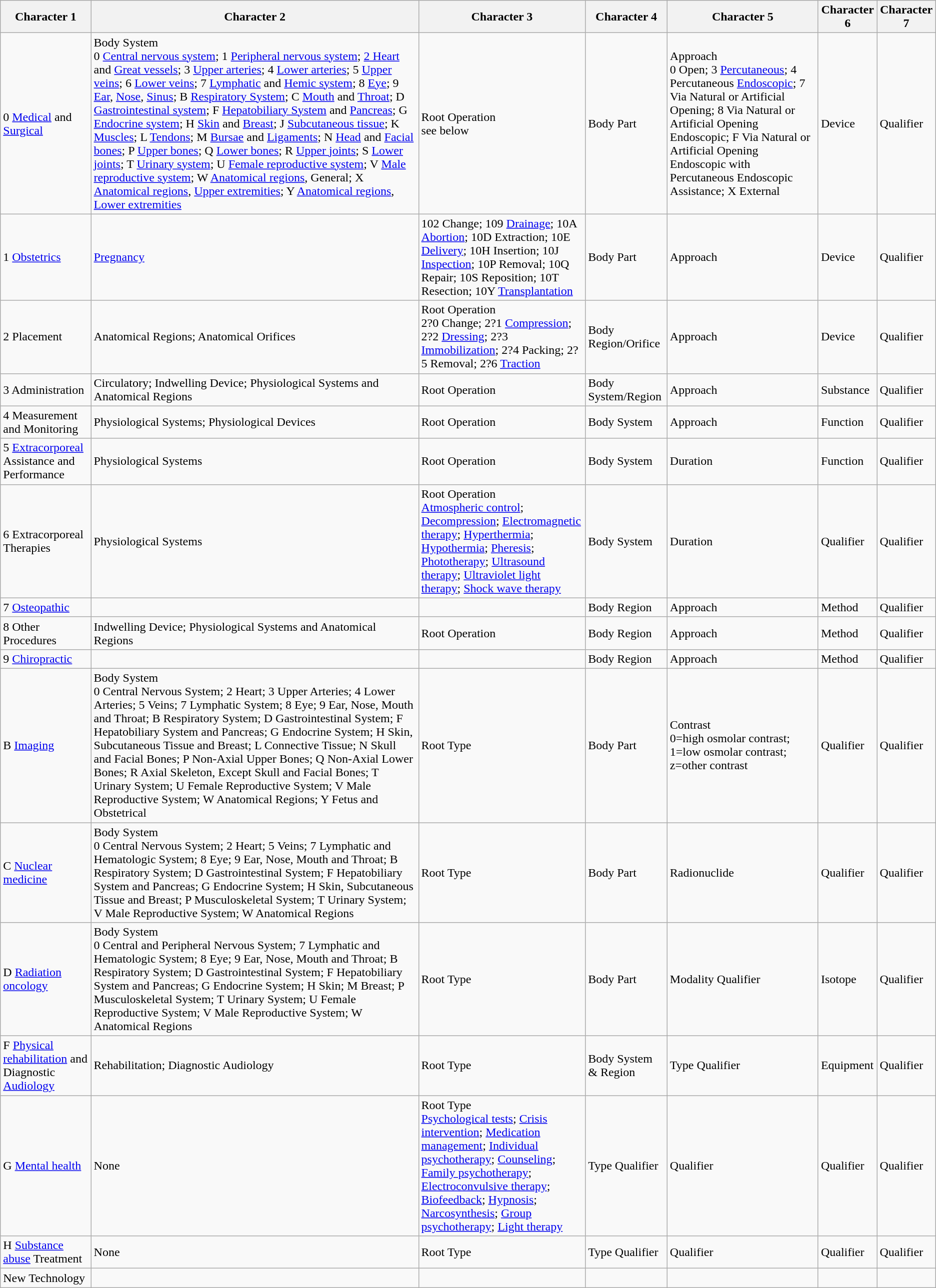<table class="wikitable">
<tr>
<th>Character 1</th>
<th>Character 2</th>
<th>Character 3</th>
<th>Character 4</th>
<th>Character 5</th>
<th>Character 6</th>
<th>Character 7</th>
</tr>
<tr>
<td>0 <a href='#'>Medical</a> and <a href='#'>Surgical</a></td>
<td>Body System<br>0 <a href='#'>Central nervous system</a>; 1 <a href='#'>Peripheral nervous system</a>; <a href='#'>2 Heart</a> and <a href='#'>Great vessels</a>; 3 <a href='#'>Upper arteries</a>; 4 <a href='#'>Lower arteries</a>; 5 <a href='#'>Upper veins</a>; 6 <a href='#'>Lower veins</a>; 7 <a href='#'>Lymphatic</a> and <a href='#'>Hemic system</a>; 8 <a href='#'>Eye</a>; 9 <a href='#'>Ear</a>, <a href='#'>Nose</a>, <a href='#'>Sinus</a>; B <a href='#'>Respiratory System</a>; C <a href='#'>Mouth</a> and <a href='#'>Throat</a>; D <a href='#'>Gastrointestinal system</a>; F <a href='#'>Hepatobiliary System</a> and <a href='#'>Pancreas</a>; G <a href='#'>Endocrine system</a>; H <a href='#'>Skin</a> and <a href='#'>Breast</a>;  J <a href='#'>Subcutaneous tissue</a>; K <a href='#'>Muscles</a>; L <a href='#'>Tendons</a>; M <a href='#'>Bursae</a> and <a href='#'>Ligaments</a>; N <a href='#'>Head</a> and <a href='#'>Facial bones</a>; P <a href='#'>Upper bones</a>; Q <a href='#'>Lower bones</a>; R <a href='#'>Upper joints</a>; S <a href='#'>Lower joints</a>; T <a href='#'>Urinary system</a>; U <a href='#'>Female reproductive system</a>; V <a href='#'>Male reproductive system</a>; W <a href='#'>Anatomical regions</a>, General; X <a href='#'>Anatomical regions</a>, <a href='#'>Upper extremities</a>; Y <a href='#'>Anatomical regions</a>, <a href='#'>Lower extremities</a></td>
<td>Root Operation<br>see below</td>
<td>Body Part</td>
<td>Approach<br>0 Open; 3 <a href='#'>Percutaneous</a>; 4 Percutaneous <a href='#'>Endoscopic</a>; 7 Via Natural or Artificial Opening; 8 Via Natural or Artificial Opening Endoscopic; F Via Natural or Artificial Opening Endoscopic with Percutaneous Endoscopic Assistance; X External</td>
<td>Device</td>
<td>Qualifier</td>
</tr>
<tr>
<td>1 <a href='#'>Obstetrics</a></td>
<td> <a href='#'>Pregnancy</a></td>
<td>102 Change; 109 <a href='#'>Drainage</a>; 10A <a href='#'>Abortion</a>; 10D Extraction; 10E <a href='#'>Delivery</a>; 10H Insertion; 10J <a href='#'>Inspection</a>; 10P Removal; 10Q Repair; 10S Reposition; 10T Resection; 10Y <a href='#'>Transplantation</a></td>
<td>Body Part</td>
<td>Approach</td>
<td>Device</td>
<td>Qualifier</td>
</tr>
<tr>
<td>2 Placement</td>
<td> Anatomical Regions;  Anatomical Orifices</td>
<td>Root Operation<br>2?0 Change; 2?1 <a href='#'>Compression</a>; 2?2 <a href='#'>Dressing</a>; 2?3 <a href='#'>Immobilization</a>; 2?4 Packing; 2?5 Removal; 2?6 <a href='#'>Traction</a></td>
<td>Body Region/Orifice</td>
<td>Approach</td>
<td>Device</td>
<td>Qualifier</td>
</tr>
<tr>
<td>3 Administration</td>
<td> Circulatory; Indwelling Device;  Physiological Systems and Anatomical Regions</td>
<td>Root Operation</td>
<td>Body System/Region</td>
<td>Approach</td>
<td>Substance</td>
<td>Qualifier</td>
</tr>
<tr>
<td>4 Measurement and Monitoring</td>
<td> Physiological Systems;  Physiological Devices</td>
<td>Root Operation</td>
<td>Body System</td>
<td>Approach</td>
<td>Function</td>
<td>Qualifier</td>
</tr>
<tr>
<td>5 <a href='#'>Extracorporeal</a> Assistance and Performance</td>
<td> Physiological Systems</td>
<td>Root Operation</td>
<td>Body System</td>
<td>Duration</td>
<td>Function</td>
<td>Qualifier</td>
</tr>
<tr>
<td>6 Extracorporeal Therapies</td>
<td> Physiological Systems</td>
<td>Root Operation<br> <a href='#'>Atmospheric control</a>;  <a href='#'>Decompression</a>;  <a href='#'>Electromagnetic therapy</a>;  <a href='#'>Hyperthermia</a>;  <a href='#'>Hypothermia</a>;  <a href='#'>Pheresis</a>;  <a href='#'>Phototherapy</a>;  <a href='#'>Ultrasound therapy</a>;  <a href='#'>Ultraviolet light therapy</a>;  <a href='#'>Shock wave therapy</a></td>
<td>Body System</td>
<td>Duration</td>
<td>Qualifier</td>
<td>Qualifier</td>
</tr>
<tr>
<td>7 <a href='#'>Osteopathic</a></td>
<td></td>
<td></td>
<td>Body Region</td>
<td>Approach</td>
<td>Method</td>
<td>Qualifier</td>
</tr>
<tr>
<td>8 Other Procedures</td>
<td> Indwelling Device;  Physiological Systems and Anatomical Regions</td>
<td>Root Operation</td>
<td>Body Region</td>
<td>Approach</td>
<td>Method</td>
<td>Qualifier</td>
</tr>
<tr>
<td>9 <a href='#'>Chiropractic</a></td>
<td></td>
<td></td>
<td>Body Region</td>
<td>Approach</td>
<td>Method</td>
<td>Qualifier</td>
</tr>
<tr>
<td>B <a href='#'>Imaging</a></td>
<td>Body System<br>0 Central Nervous System; 2 Heart; 3 Upper Arteries; 4 Lower Arteries; 5 Veins; 7 Lymphatic System; 8 Eye; 9 Ear, Nose, Mouth and Throat; B Respiratory System; D Gastrointestinal System; F Hepatobiliary System and Pancreas; G Endocrine System; H Skin, Subcutaneous Tissue and Breast; L Connective Tissue; N Skull and Facial Bones; P Non-Axial Upper Bones; Q Non-Axial Lower Bones; R Axial Skeleton, Except Skull and Facial Bones; T Urinary System; U Female Reproductive System; V Male Reproductive System; W Anatomical Regions; Y Fetus and Obstetrical</td>
<td>Root Type</td>
<td>Body Part</td>
<td>Contrast<br>0=high osmolar contrast; 1=low osmolar contrast; z=other contrast</td>
<td>Qualifier</td>
<td>Qualifier</td>
</tr>
<tr>
<td>C <a href='#'>Nuclear medicine</a></td>
<td>Body System<br>0 Central Nervous System; 2 Heart; 5 Veins; 7 Lymphatic and Hematologic System; 8 Eye; 9 Ear, Nose, Mouth and Throat; B Respiratory System; D Gastrointestinal System; F Hepatobiliary System and Pancreas; G Endocrine System; H Skin, Subcutaneous Tissue and Breast; P Musculoskeletal System; T Urinary System; V Male Reproductive System; W Anatomical Regions</td>
<td>Root Type</td>
<td>Body Part</td>
<td>Radionuclide</td>
<td>Qualifier</td>
<td>Qualifier</td>
</tr>
<tr>
<td>D <a href='#'>Radiation oncology</a></td>
<td>Body System<br>0 Central and Peripheral Nervous System; 7 Lymphatic and Hematologic System; 8 Eye; 9 Ear, Nose, Mouth and Throat; B Respiratory System; D Gastrointestinal System; F Hepatobiliary System and Pancreas; G Endocrine System; H Skin; M Breast; P Musculoskeletal System; T Urinary System; U Female Reproductive System; V Male Reproductive System; W Anatomical Regions</td>
<td>Root Type</td>
<td>Body Part</td>
<td>Modality Qualifier</td>
<td>Isotope</td>
<td>Qualifier</td>
</tr>
<tr>
<td>F <a href='#'>Physical rehabilitation</a> and Diagnostic <a href='#'>Audiology</a></td>
<td> Rehabilitation;  Diagnostic Audiology</td>
<td>Root Type</td>
<td>Body System & Region</td>
<td>Type Qualifier</td>
<td>Equipment</td>
<td>Qualifier</td>
</tr>
<tr>
<td>G <a href='#'>Mental health</a></td>
<td> None</td>
<td>Root Type<br> <a href='#'>Psychological tests</a>;  <a href='#'>Crisis intervention</a>;  <a href='#'>Medication management</a>;  <a href='#'>Individual psychotherapy</a>;  <a href='#'>Counseling</a>;  <a href='#'>Family psychotherapy</a>;  <a href='#'>Electroconvulsive therapy</a>;  <a href='#'>Biofeedback</a>;  <a href='#'>Hypnosis</a>;  <a href='#'>Narcosynthesis</a>;  <a href='#'>Group psychotherapy</a>;  <a href='#'>Light therapy</a></td>
<td>Type Qualifier</td>
<td>Qualifier</td>
<td>Qualifier</td>
<td>Qualifier</td>
</tr>
<tr>
<td>H <a href='#'>Substance abuse</a> Treatment</td>
<td> None</td>
<td>Root Type</td>
<td>Type Qualifier</td>
<td>Qualifier</td>
<td>Qualifier</td>
<td>Qualifier</td>
</tr>
<tr>
<td> New Technology</td>
<td></td>
<td></td>
<td></td>
<td></td>
<td></td>
<td></td>
</tr>
</table>
